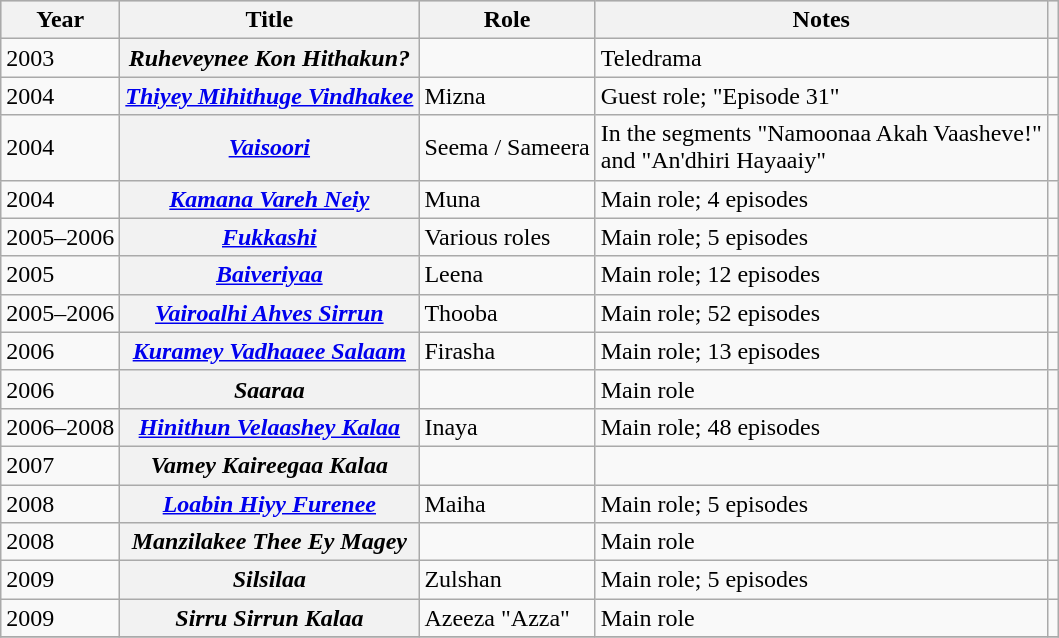<table class="wikitable sortable plainrowheaders">
<tr style="background:#ccc; text-align:center;">
<th scope="col">Year</th>
<th scope="col">Title</th>
<th scope="col">Role</th>
<th scope="col">Notes</th>
<th scope="col" class="unsortable"></th>
</tr>
<tr>
<td>2003</td>
<th scope="row"><em>Ruheveynee Kon Hithakun?</em></th>
<td></td>
<td>Teledrama</td>
<td></td>
</tr>
<tr>
<td>2004</td>
<th scope="row"><em><a href='#'>Thiyey Mihithuge Vindhakee</a></em></th>
<td>Mizna</td>
<td>Guest role; "Episode 31"</td>
<td style="text-align: center;"></td>
</tr>
<tr>
<td>2004</td>
<th scope="row"><em><a href='#'>Vaisoori</a></em></th>
<td>Seema / Sameera</td>
<td>In the segments "Namoonaa Akah Vaasheve!"<br>and "An'dhiri Hayaaiy"</td>
<td style="text-align: center;"></td>
</tr>
<tr>
<td>2004</td>
<th scope="row"><em><a href='#'>Kamana Vareh Neiy</a></em></th>
<td>Muna</td>
<td>Main role; 4 episodes</td>
<td style="text-align: center;"></td>
</tr>
<tr>
<td>2005–2006</td>
<th scope="row"><em><a href='#'>Fukkashi</a></em></th>
<td>Various roles</td>
<td>Main role; 5 episodes</td>
<td style="text-align: center;"></td>
</tr>
<tr>
<td>2005</td>
<th scope="row"><em><a href='#'>Baiveriyaa</a></em></th>
<td>Leena</td>
<td>Main role; 12 episodes</td>
<td style="text-align: center;"></td>
</tr>
<tr>
<td>2005–2006</td>
<th scope="row"><em><a href='#'>Vairoalhi Ahves Sirrun</a></em></th>
<td>Thooba</td>
<td>Main role; 52 episodes</td>
<td style="text-align: center;"></td>
</tr>
<tr>
<td>2006</td>
<th scope="row"><em><a href='#'>Kuramey Vadhaaee Salaam</a></em></th>
<td>Firasha</td>
<td>Main role; 13 episodes</td>
<td style="text-align: center;"></td>
</tr>
<tr>
<td>2006</td>
<th scope="row"><em>Saaraa</em></th>
<td></td>
<td>Main role</td>
<td></td>
</tr>
<tr>
<td>2006–2008</td>
<th scope="row"><em><a href='#'>Hinithun Velaashey Kalaa</a></em></th>
<td>Inaya</td>
<td>Main role; 48 episodes</td>
<td style="text-align: center;"></td>
</tr>
<tr>
<td>2007</td>
<th scope="row"><em>Vamey Kaireegaa Kalaa</em></th>
<td></td>
<td></td>
<td></td>
</tr>
<tr>
<td>2008</td>
<th scope="row"><em><a href='#'>Loabin Hiyy Furenee</a></em></th>
<td>Maiha</td>
<td>Main role; 5 episodes</td>
<td style="text-align: center;"></td>
</tr>
<tr>
<td>2008</td>
<th scope="row"><em>Manzilakee Thee Ey Magey</em></th>
<td></td>
<td>Main role</td>
<td></td>
</tr>
<tr>
<td>2009</td>
<th scope="row"><em>Silsilaa</em></th>
<td>Zulshan</td>
<td>Main role; 5 episodes</td>
<td></td>
</tr>
<tr>
<td>2009</td>
<th scope="row"><em>Sirru Sirrun Kalaa</em></th>
<td>Azeeza "Azza"</td>
<td>Main role</td>
<td></td>
</tr>
<tr>
</tr>
</table>
